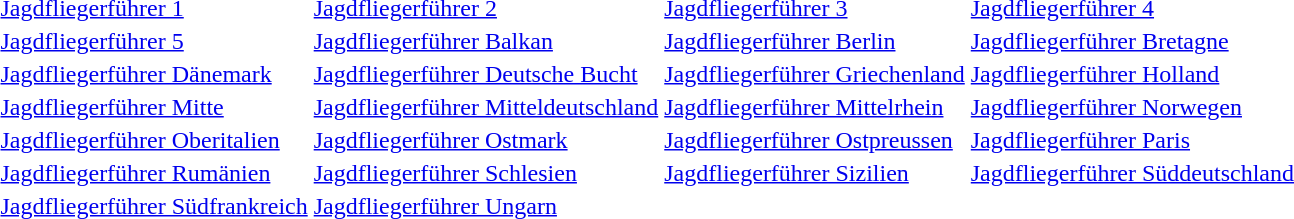<table>
<tr>
<td><a href='#'>Jagdfliegerführer 1</a></td>
<td><a href='#'>Jagdfliegerführer 2</a></td>
<td><a href='#'>Jagdfliegerführer 3</a></td>
<td><a href='#'>Jagdfliegerführer 4</a></td>
</tr>
<tr>
<td><a href='#'>Jagdfliegerführer 5</a></td>
<td><a href='#'>Jagdfliegerführer Balkan</a></td>
<td><a href='#'>Jagdfliegerführer Berlin</a></td>
<td><a href='#'>Jagdfliegerführer Bretagne</a></td>
</tr>
<tr>
<td><a href='#'>Jagdfliegerführer Dänemark</a></td>
<td><a href='#'>Jagdfliegerführer Deutsche Bucht</a></td>
<td><a href='#'>Jagdfliegerführer Griechenland</a></td>
<td><a href='#'>Jagdfliegerführer Holland</a></td>
</tr>
<tr>
<td><a href='#'>Jagdfliegerführer Mitte</a></td>
<td><a href='#'>Jagdfliegerführer Mitteldeutschland</a></td>
<td><a href='#'>Jagdfliegerführer Mittelrhein</a></td>
<td><a href='#'>Jagdfliegerführer Norwegen</a></td>
</tr>
<tr>
<td><a href='#'>Jagdfliegerführer Oberitalien</a></td>
<td><a href='#'>Jagdfliegerführer Ostmark</a></td>
<td><a href='#'>Jagdfliegerführer Ostpreussen</a></td>
<td><a href='#'>Jagdfliegerführer Paris</a></td>
</tr>
<tr>
<td><a href='#'>Jagdfliegerführer Rumänien</a></td>
<td><a href='#'>Jagdfliegerführer Schlesien</a></td>
<td><a href='#'>Jagdfliegerführer Sizilien</a></td>
<td><a href='#'>Jagdfliegerführer Süddeutschland</a></td>
</tr>
<tr>
<td><a href='#'>Jagdfliegerführer Südfrankreich</a></td>
<td><a href='#'>Jagdfliegerführer Ungarn</a></td>
</tr>
</table>
